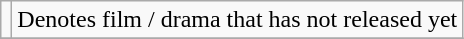<table class="wikitable">
<tr>
<td></td>
<td>Denotes film / drama that has not released yet</td>
</tr>
<tr>
</tr>
</table>
